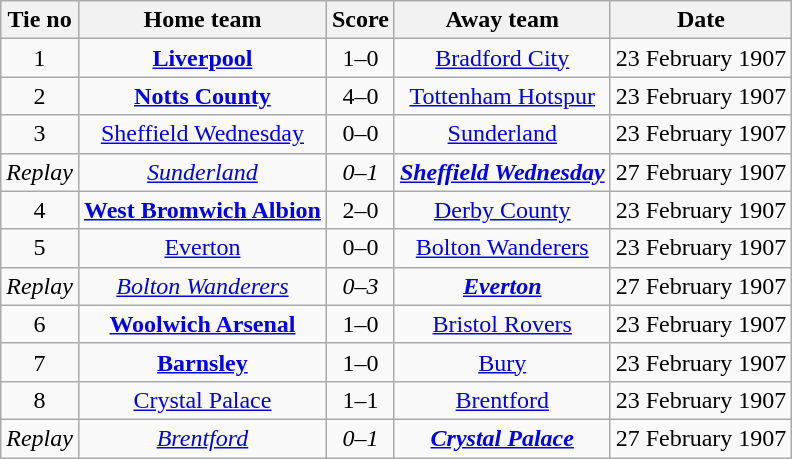<table class="wikitable" style="text-align: center">
<tr>
<th>Tie no</th>
<th>Home team</th>
<th>Score</th>
<th>Away team</th>
<th>Date</th>
</tr>
<tr>
<td>1</td>
<td><strong><a href='#'>Liverpool</a></strong></td>
<td>1–0</td>
<td><a href='#'>Bradford City</a></td>
<td>23 February 1907</td>
</tr>
<tr>
<td>2</td>
<td><strong><a href='#'>Notts County</a></strong></td>
<td>4–0</td>
<td><a href='#'>Tottenham Hotspur</a></td>
<td>23 February 1907</td>
</tr>
<tr>
<td>3</td>
<td><a href='#'>Sheffield Wednesday</a></td>
<td>0–0</td>
<td><a href='#'>Sunderland</a></td>
<td>23 February 1907</td>
</tr>
<tr>
<td><em>Replay</em></td>
<td><em><a href='#'>Sunderland</a></em></td>
<td><em>0–1</em></td>
<td><strong><em><a href='#'>Sheffield Wednesday</a></em></strong></td>
<td>27 February 1907</td>
</tr>
<tr>
<td>4</td>
<td><strong><a href='#'>West Bromwich Albion</a></strong></td>
<td>2–0</td>
<td><a href='#'>Derby County</a></td>
<td>23 February 1907</td>
</tr>
<tr>
<td>5</td>
<td><a href='#'>Everton</a></td>
<td>0–0</td>
<td><a href='#'>Bolton Wanderers</a></td>
<td>23 February 1907</td>
</tr>
<tr>
<td><em>Replay</em></td>
<td><em><a href='#'>Bolton Wanderers</a></em></td>
<td><em>0–3</em></td>
<td><strong><em><a href='#'>Everton</a></em></strong></td>
<td>27 February 1907</td>
</tr>
<tr>
<td>6</td>
<td><strong><a href='#'>Woolwich Arsenal</a></strong></td>
<td>1–0</td>
<td><a href='#'>Bristol Rovers</a></td>
<td>23 February 1907</td>
</tr>
<tr>
<td>7</td>
<td><strong><a href='#'>Barnsley</a></strong></td>
<td>1–0</td>
<td><a href='#'>Bury</a></td>
<td>23 February 1907</td>
</tr>
<tr>
<td>8</td>
<td><a href='#'>Crystal Palace</a></td>
<td>1–1</td>
<td><a href='#'>Brentford</a></td>
<td>23 February 1907</td>
</tr>
<tr>
<td><em>Replay</em></td>
<td><em><a href='#'>Brentford</a></em></td>
<td><em>0–1</em></td>
<td><strong><em><a href='#'>Crystal Palace</a></em></strong></td>
<td>27 February 1907</td>
</tr>
</table>
